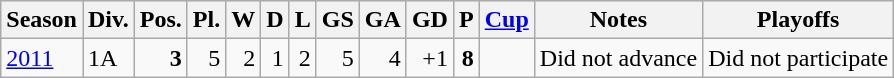<table class="wikitable">
<tr style="background:#efefef;">
<th>Season</th>
<th>Div.</th>
<th>Pos.</th>
<th>Pl.</th>
<th>W</th>
<th>D</th>
<th>L</th>
<th>GS</th>
<th>GA</th>
<th>GD</th>
<th>P</th>
<th><a href='#'>Cup</a></th>
<th>Notes</th>
<th>Playoffs</th>
</tr>
<tr>
<td><a href='#'>2011</a></td>
<td>1A</td>
<td align=right><strong>3</strong></td>
<td align=right>5</td>
<td align=right>2</td>
<td align=right>1</td>
<td align=right>2</td>
<td align=right>5</td>
<td align=right>4</td>
<td align=right>+1</td>
<td align=right><strong>8</strong></td>
<td></td>
<td>Did not advance</td>
<td>Did not participate</td>
</tr>
</table>
